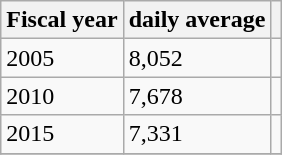<table class="wikitable">
<tr>
<th>Fiscal year</th>
<th>daily average</th>
<th></th>
</tr>
<tr>
<td>2005</td>
<td>8,052</td>
<td></td>
</tr>
<tr>
<td>2010</td>
<td>7,678</td>
<td></td>
</tr>
<tr>
<td>2015</td>
<td>7,331</td>
<td></td>
</tr>
<tr>
</tr>
</table>
